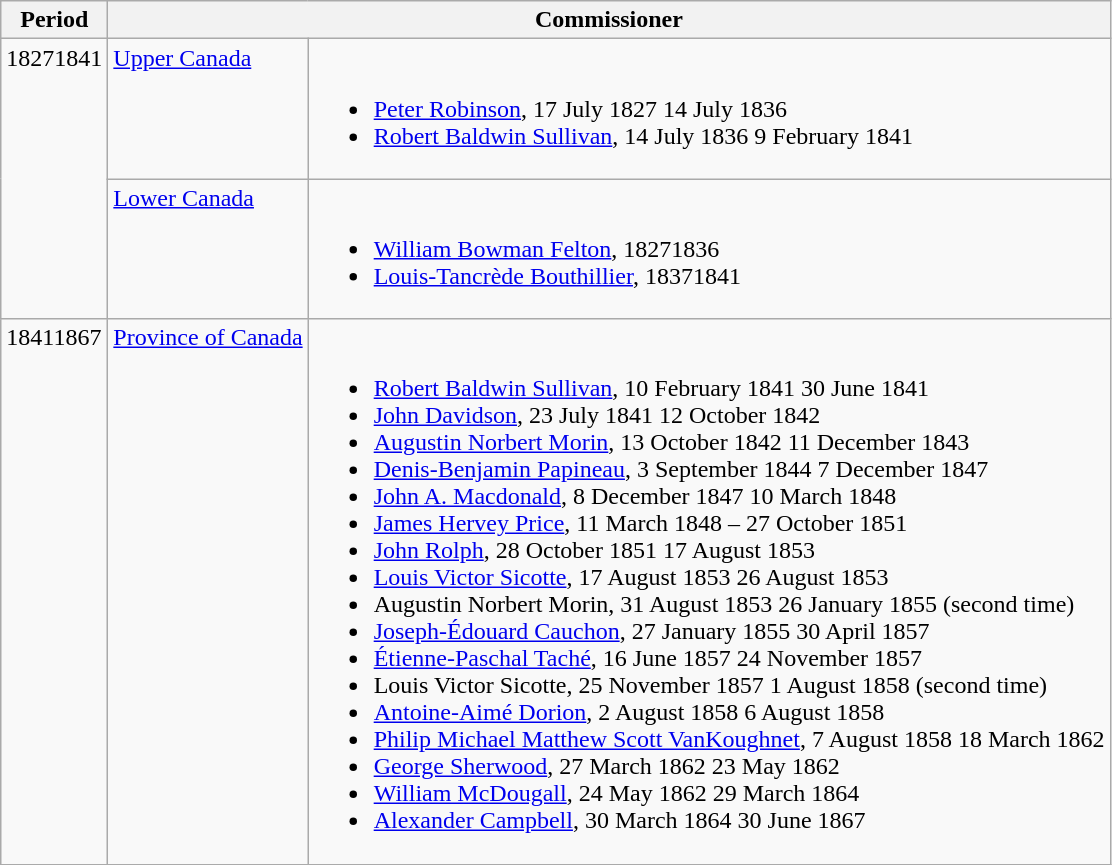<table class="wikitable">
<tr>
<th>Period</th>
<th colspan = "2">Commissioner</th>
</tr>
<tr valign = "top">
<td rowspan = "2">18271841</td>
<td><a href='#'>Upper Canada</a></td>
<td><br><ul><li><a href='#'>Peter Robinson</a>, 17 July 1827  14 July 1836</li><li><a href='#'>Robert Baldwin Sullivan</a>, 14 July 1836  9 February 1841</li></ul></td>
</tr>
<tr valign = "top">
<td><a href='#'>Lower Canada</a></td>
<td><br><ul><li><a href='#'>William Bowman Felton</a>, 18271836</li><li><a href='#'>Louis-Tancrède Bouthillier</a>, 18371841</li></ul></td>
</tr>
<tr valign = "top">
<td>18411867</td>
<td><a href='#'>Province of Canada</a></td>
<td><br><ul><li><a href='#'>Robert Baldwin Sullivan</a>, 10 February 1841  30 June 1841</li><li><a href='#'>John Davidson</a>, 23 July 1841  12 October 1842</li><li><a href='#'>Augustin Norbert Morin</a>, 13 October 1842  11 December 1843</li><li><a href='#'>Denis-Benjamin Papineau</a>, 3 September 1844  7 December 1847</li><li><a href='#'>John A. Macdonald</a>, 8 December 1847  10 March 1848</li><li><a href='#'>James Hervey Price</a>, 11 March 1848 – 27 October 1851 </li><li><a href='#'>John Rolph</a>, 28 October 1851  17 August 1853</li><li><a href='#'>Louis Victor Sicotte</a>, 17 August 1853  26 August 1853</li><li>Augustin Norbert Morin, 31 August 1853  26 January 1855 (second time)</li><li><a href='#'>Joseph-Édouard Cauchon</a>, 27 January 1855  30 April 1857</li><li><a href='#'>Étienne-Paschal Taché</a>, 16 June 1857  24 November 1857</li><li>Louis Victor Sicotte, 25 November 1857  1 August 1858 (second time)</li><li><a href='#'>Antoine-Aimé Dorion</a>, 2 August 1858  6 August 1858</li><li><a href='#'>Philip Michael Matthew Scott VanKoughnet</a>, 7 August 1858  18 March 1862</li><li><a href='#'>George Sherwood</a>, 27 March 1862  23 May 1862</li><li><a href='#'>William McDougall</a>, 24 May 1862  29 March 1864</li><li><a href='#'>Alexander Campbell</a>, 30 March 1864  30 June 1867</li></ul></td>
</tr>
</table>
